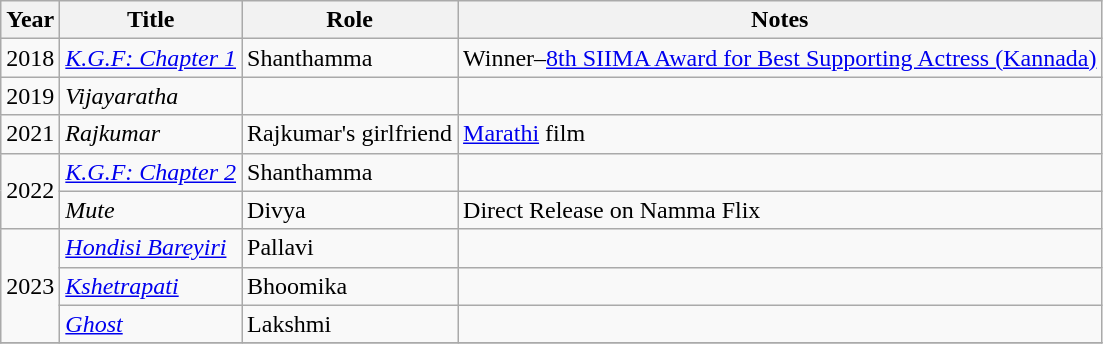<table class="wikitable">
<tr>
<th>Year</th>
<th>Title</th>
<th>Role</th>
<th>Notes</th>
</tr>
<tr>
<td>2018</td>
<td><em><a href='#'>K.G.F: Chapter 1</a></em></td>
<td>Shanthamma</td>
<td>Winner–<a href='#'>8th SIIMA Award for Best Supporting Actress (Kannada)</a></td>
</tr>
<tr>
<td>2019</td>
<td><em>Vijayaratha</em></td>
<td></td>
<td></td>
</tr>
<tr>
<td>2021</td>
<td><em>Rajkumar</em></td>
<td>Rajkumar's girlfriend</td>
<td><a href='#'>Marathi</a> film</td>
</tr>
<tr>
<td rowspan="2">2022</td>
<td><em><a href='#'>K.G.F: Chapter 2</a></em></td>
<td>Shanthamma</td>
<td></td>
</tr>
<tr>
<td><em>Mute</em></td>
<td>Divya</td>
<td>Direct Release on Namma Flix</td>
</tr>
<tr>
<td rowspan="3">2023</td>
<td><em><a href='#'>Hondisi Bareyiri</a></em></td>
<td>Pallavi</td>
<td></td>
</tr>
<tr>
<td><em><a href='#'>Kshetrapati</a></em></td>
<td>Bhoomika</td>
<td></td>
</tr>
<tr>
<td><em><a href='#'>Ghost</a></em></td>
<td>Lakshmi</td>
<td></td>
</tr>
<tr>
</tr>
</table>
